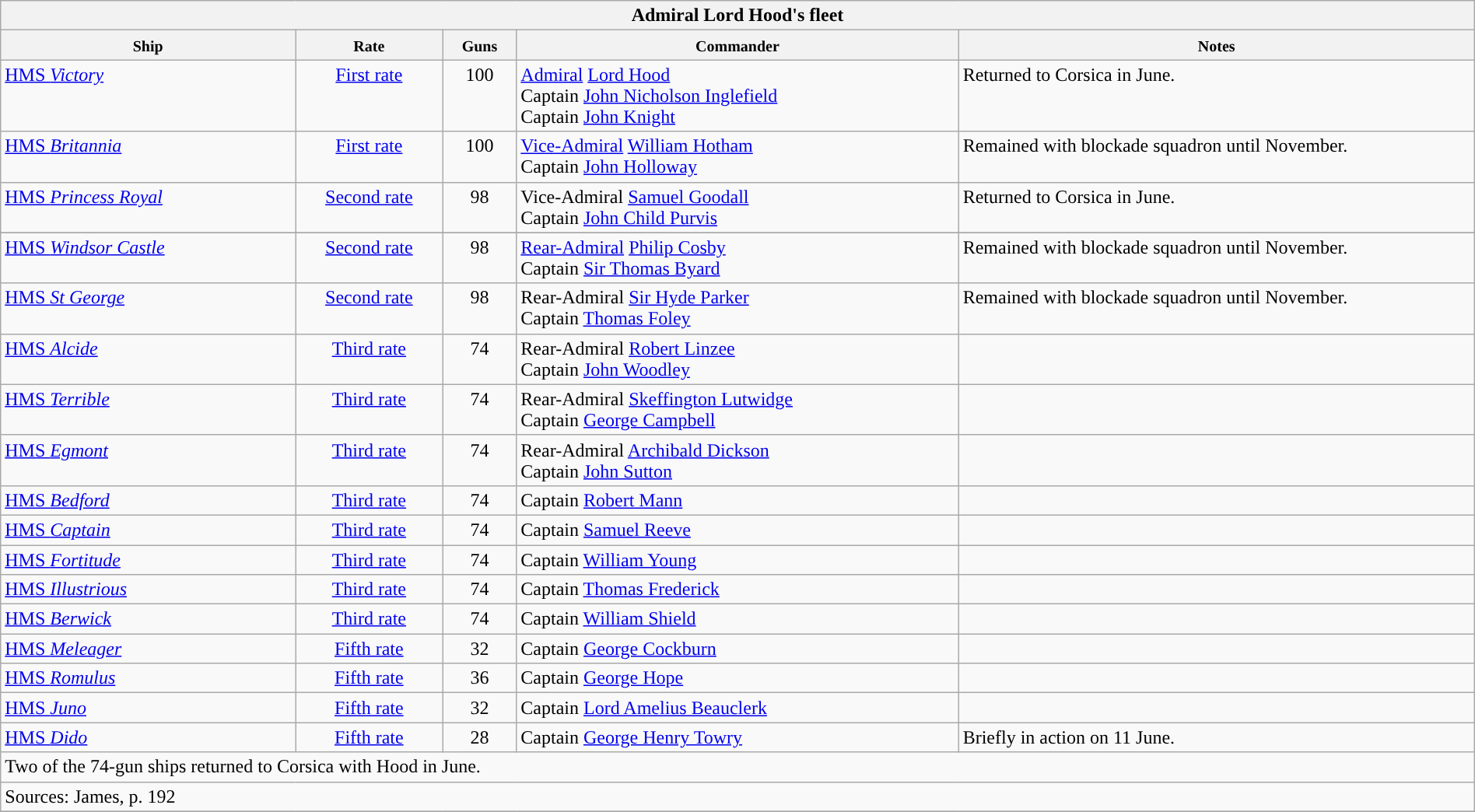<table class="wikitable" width=100%>
<tr valign="top">
<th colspan="11" bgcolor="white">Admiral Lord Hood's fleet</th>
</tr>
<tr valign="top"|- valign="top">
<th width=20%; align= center><small> Ship </small></th>
<th width=10%; align= center><small> Rate </small></th>
<th width=5%; align= center><small> Guns </small></th>
<th width=30%; align= center><small> Commander </small></th>
<th width=35%; align= center><small>Notes</small></th>
</tr>
<tr valign="top">
<td align= left><a href='#'>HMS <em>Victory</em></a></td>
<td align= center><a href='#'>First rate</a></td>
<td align= center>100</td>
<td align= left><a href='#'>Admiral</a> <a href='#'>Lord Hood</a><br>Captain <a href='#'>John Nicholson Inglefield</a><br>Captain <a href='#'>John Knight</a></td>
<td align= left>Returned to Corsica in June.</td>
</tr>
<tr valign="top">
<td align= left><a href='#'>HMS <em>Britannia</em></a></td>
<td align= center><a href='#'>First rate</a></td>
<td align= center>100</td>
<td align= left><a href='#'>Vice-Admiral</a> <a href='#'>William Hotham</a><br>Captain <a href='#'>John Holloway</a></td>
<td align= left>Remained with blockade squadron until November.</td>
</tr>
<tr valign="top">
<td align= left><a href='#'>HMS <em>Princess Royal</em></a></td>
<td align= center><a href='#'>Second rate</a></td>
<td align= center>98</td>
<td align= left>Vice-Admiral <a href='#'>Samuel Goodall</a><br>Captain <a href='#'>John Child Purvis</a></td>
<td align= left>Returned to Corsica in June.</td>
</tr>
<tr valign="top">
</tr>
<tr valign="top">
<td align= left><a href='#'>HMS <em>Windsor Castle</em></a></td>
<td align= center><a href='#'>Second rate</a></td>
<td align= center>98</td>
<td align= left><a href='#'>Rear-Admiral</a> <a href='#'>Philip Cosby</a><br>Captain <a href='#'>Sir Thomas Byard</a></td>
<td align= left>Remained with blockade squadron until November.</td>
</tr>
<tr valign="top">
<td align= left><a href='#'>HMS <em>St George</em></a></td>
<td align= center><a href='#'>Second rate</a></td>
<td align= center>98</td>
<td align= left>Rear-Admiral <a href='#'>Sir Hyde Parker</a><br>Captain <a href='#'>Thomas Foley</a></td>
<td align= left>Remained with blockade squadron until November.</td>
</tr>
<tr valign="top">
<td align= left><a href='#'>HMS <em>Alcide</em></a></td>
<td align= center><a href='#'>Third rate</a></td>
<td align= center>74</td>
<td align= left>Rear-Admiral <a href='#'>Robert Linzee</a><br>Captain <a href='#'>John Woodley</a></td>
<td align= left></td>
</tr>
<tr valign="top">
<td align= left><a href='#'>HMS <em>Terrible</em></a></td>
<td align= center><a href='#'>Third rate</a></td>
<td align= center>74</td>
<td align= left>Rear-Admiral <a href='#'>Skeffington Lutwidge</a><br>Captain <a href='#'>George Campbell</a></td>
<td align= left></td>
</tr>
<tr valign="top">
<td align= left><a href='#'>HMS <em>Egmont</em></a></td>
<td align= center><a href='#'>Third rate</a></td>
<td align= center>74</td>
<td align= left>Rear-Admiral <a href='#'>Archibald Dickson</a><br>Captain <a href='#'>John Sutton</a></td>
<td align= left></td>
</tr>
<tr valign="top">
<td align= left><a href='#'>HMS <em>Bedford</em></a></td>
<td align= center><a href='#'>Third rate</a></td>
<td align= center>74</td>
<td align= left>Captain <a href='#'>Robert Mann</a></td>
<td align= left></td>
</tr>
<tr valign="top">
<td align= left><a href='#'>HMS <em>Captain</em></a></td>
<td align= center><a href='#'>Third rate</a></td>
<td align= center>74</td>
<td align= left>Captain <a href='#'>Samuel Reeve</a></td>
<td align= left></td>
</tr>
<tr valign="top">
<td align= left><a href='#'>HMS <em>Fortitude </em></a></td>
<td align= center><a href='#'>Third rate</a></td>
<td align= center>74</td>
<td align= left>Captain <a href='#'>William Young</a></td>
<td align= left></td>
</tr>
<tr valign="top">
<td align= left><a href='#'>HMS <em>Illustrious</em></a></td>
<td align= center><a href='#'>Third rate</a></td>
<td align= center>74</td>
<td align= left>Captain <a href='#'>Thomas Frederick</a></td>
<td align= left></td>
</tr>
<tr valign="top">
<td align= left><a href='#'>HMS <em>Berwick</em></a></td>
<td align= center><a href='#'>Third rate</a></td>
<td align= center>74</td>
<td align= left>Captain <a href='#'>William Shield</a></td>
<td align= left></td>
</tr>
<tr valign="top">
<td align= left><a href='#'>HMS <em>Meleager</em></a></td>
<td align= center><a href='#'>Fifth rate</a></td>
<td align= center>32</td>
<td align= left>Captain <a href='#'>George Cockburn</a></td>
<td align= left></td>
</tr>
<tr valign="top">
<td align= left><a href='#'>HMS <em>Romulus</em></a></td>
<td align= center><a href='#'>Fifth rate</a></td>
<td align= center>36</td>
<td align= left>Captain <a href='#'>George Hope</a></td>
<td align= left></td>
</tr>
<tr valign="top">
<td align= left><a href='#'>HMS <em>Juno</em></a></td>
<td align= center><a href='#'>Fifth rate</a></td>
<td align= center>32</td>
<td align= left>Captain <a href='#'>Lord Amelius Beauclerk</a></td>
<td align= left></td>
</tr>
<tr valign="top">
<td align= left><a href='#'>HMS <em>Dido</em></a></td>
<td align= center><a href='#'>Fifth rate</a></td>
<td align= center>28</td>
<td align= left>Captain <a href='#'>George Henry Towry</a></td>
<td align= left>Briefly in action on 11 June.</td>
</tr>
<tr valign="top">
<td colspan="11" align="left">Two of the 74-gun ships returned to Corsica with Hood in June.</td>
</tr>
<tr valign="top">
<td colspan="11" align="left">Sources: James, p. 192</td>
</tr>
<tr>
</tr>
</table>
